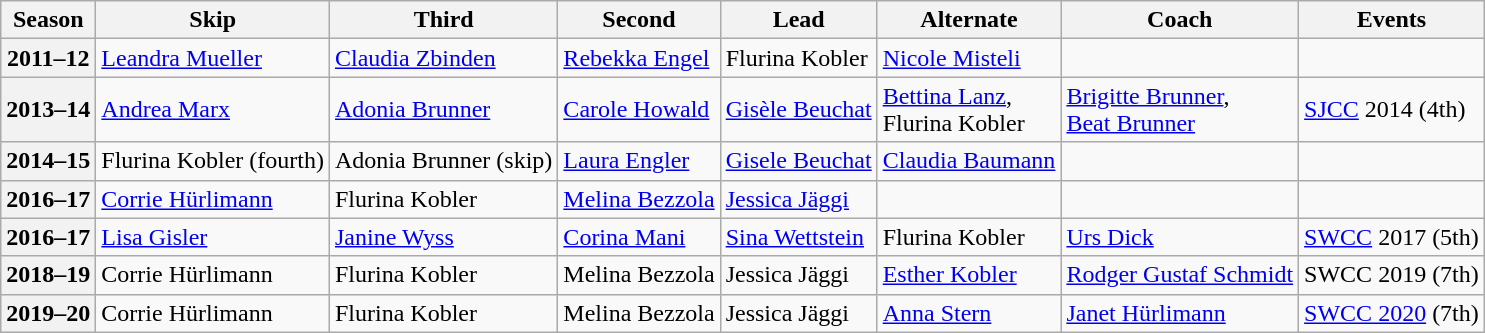<table class="wikitable">
<tr>
<th scope="col">Season</th>
<th scope="col">Skip</th>
<th scope="col">Third</th>
<th scope="col">Second</th>
<th scope="col">Lead</th>
<th scope="col">Alternate</th>
<th scope="col">Coach</th>
<th scope="col">Events</th>
</tr>
<tr>
<th scope="row">2011–12</th>
<td><a href='#'>Leandra Mueller</a></td>
<td><a href='#'>Claudia Zbinden</a></td>
<td><a href='#'>Rebekka Engel</a></td>
<td>Flurina Kobler</td>
<td><a href='#'>Nicole Misteli</a></td>
<td></td>
<td></td>
</tr>
<tr>
<th scope="row">2013–14</th>
<td><a href='#'>Andrea Marx</a></td>
<td><a href='#'>Adonia Brunner</a></td>
<td><a href='#'>Carole Howald</a></td>
<td><a href='#'>Gisèle Beuchat</a></td>
<td><a href='#'>Bettina Lanz</a>,<br>Flurina Kobler</td>
<td><a href='#'>Brigitte Brunner</a>,<br><a href='#'>Beat Brunner</a></td>
<td><a href='#'>SJCC</a> 2014 (4th)</td>
</tr>
<tr>
<th scope="row">2014–15</th>
<td>Flurina Kobler (fourth)</td>
<td>Adonia Brunner (skip)</td>
<td><a href='#'>Laura Engler</a></td>
<td><a href='#'>Gisele Beuchat</a></td>
<td><a href='#'>Claudia Baumann</a></td>
<td></td>
<td></td>
</tr>
<tr>
<th scope="row">2016–17</th>
<td><a href='#'>Corrie Hürlimann</a></td>
<td>Flurina Kobler</td>
<td><a href='#'>Melina Bezzola</a></td>
<td><a href='#'>Jessica Jäggi</a></td>
<td></td>
<td></td>
<td></td>
</tr>
<tr>
<th scope="row">2016–17</th>
<td><a href='#'>Lisa Gisler</a></td>
<td><a href='#'>Janine Wyss</a></td>
<td><a href='#'>Corina Mani</a></td>
<td><a href='#'>Sina Wettstein</a></td>
<td>Flurina Kobler</td>
<td><a href='#'>Urs Dick</a></td>
<td><a href='#'>SWCC</a> 2017 (5th)</td>
</tr>
<tr>
<th scope="row">2018–19</th>
<td>Corrie Hürlimann</td>
<td>Flurina Kobler</td>
<td>Melina Bezzola</td>
<td>Jessica Jäggi</td>
<td><a href='#'>Esther Kobler</a></td>
<td><a href='#'>Rodger Gustaf Schmidt</a></td>
<td>SWCC 2019 (7th)</td>
</tr>
<tr>
<th scope="row">2019–20</th>
<td>Corrie Hürlimann</td>
<td>Flurina Kobler</td>
<td>Melina Bezzola</td>
<td>Jessica Jäggi</td>
<td><a href='#'>Anna Stern</a></td>
<td><a href='#'>Janet Hürlimann</a></td>
<td><a href='#'>SWCC 2020</a> (7th)</td>
</tr>
</table>
